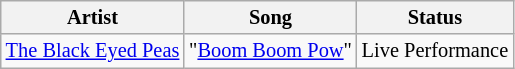<table class="wikitable" style="font-size: 85%">
<tr>
<th>Artist</th>
<th>Song</th>
<th>Status</th>
</tr>
<tr>
<td> <a href='#'>The Black Eyed Peas</a></td>
<td>"<a href='#'>Boom Boom Pow</a>"</td>
<td>Live Performance</td>
</tr>
</table>
